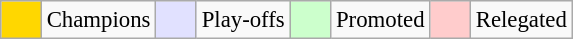<table class="wikitable" style="font-size: 95%">
<tr>
<td bgcolor="#FFD700" width="20"> </td>
<td>Champions</td>
<td bgcolor="#e1e1ff" width="20"> </td>
<td>Play-offs</td>
<td bgcolor="#ccffcc" width="20"> </td>
<td>Promoted</td>
<td bgcolor="#ffcccc" width="20"> </td>
<td>Relegated</td>
</tr>
</table>
